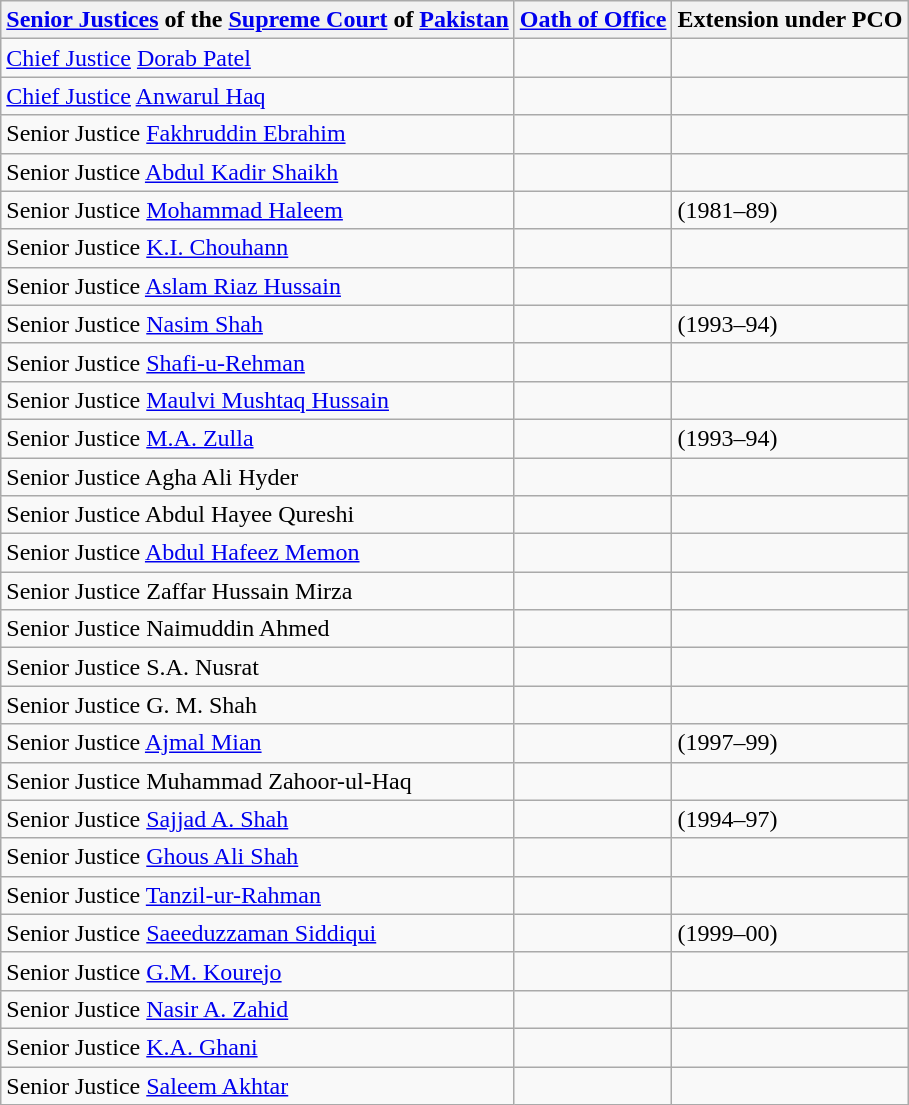<table class="wikitable sortable">
<tr>
<th><a href='#'>Senior Justices</a> of the <a href='#'>Supreme Court</a> of <a href='#'>Pakistan</a></th>
<th><a href='#'>Oath of Office</a></th>
<th>Extension under PCO</th>
</tr>
<tr>
<td><a href='#'>Chief Justice</a> <a href='#'>Dorab Patel</a></td>
<td></td>
<td></td>
</tr>
<tr>
<td><a href='#'>Chief Justice</a> <a href='#'>Anwarul Haq</a></td>
<td></td>
<td></td>
</tr>
<tr>
<td>Senior Justice <a href='#'>Fakhruddin Ebrahim</a></td>
<td></td>
<td></td>
</tr>
<tr>
<td>Senior Justice <a href='#'>Abdul Kadir Shaikh</a></td>
<td></td>
<td></td>
</tr>
<tr>
<td>Senior Justice <a href='#'>Mohammad Haleem</a></td>
<td></td>
<td> (1981–89)</td>
</tr>
<tr>
<td>Senior Justice <a href='#'>K.I. Chouhann</a></td>
<td></td>
<td></td>
</tr>
<tr>
<td>Senior Justice <a href='#'>Aslam Riaz Hussain</a></td>
<td></td>
<td></td>
</tr>
<tr>
<td>Senior Justice <a href='#'>Nasim Shah</a></td>
<td></td>
<td> (1993–94)</td>
</tr>
<tr>
<td>Senior Justice <a href='#'>Shafi-u-Rehman</a></td>
<td></td>
<td></td>
</tr>
<tr>
<td>Senior Justice <a href='#'>Maulvi Mushtaq Hussain</a></td>
<td></td>
<td></td>
</tr>
<tr>
<td>Senior Justice  <a href='#'>M.A. Zulla</a></td>
<td></td>
<td> (1993–94)</td>
</tr>
<tr>
<td>Senior Justice Agha Ali Hyder</td>
<td></td>
<td></td>
</tr>
<tr>
<td>Senior Justice Abdul Hayee Qureshi</td>
<td></td>
<td></td>
</tr>
<tr>
<td>Senior Justice <a href='#'>Abdul Hafeez Memon</a></td>
<td></td>
<td></td>
</tr>
<tr>
<td>Senior Justice Zaffar Hussain Mirza</td>
<td></td>
<td></td>
</tr>
<tr>
<td>Senior Justice Naimuddin Ahmed</td>
<td></td>
<td></td>
</tr>
<tr>
<td>Senior Justice S.A. Nusrat</td>
<td></td>
<td></td>
</tr>
<tr>
<td>Senior Justice G. M. Shah</td>
<td></td>
<td></td>
</tr>
<tr>
<td>Senior Justice <a href='#'>Ajmal Mian</a></td>
<td></td>
<td> (1997–99)</td>
</tr>
<tr>
<td>Senior Justice Muhammad Zahoor-ul-Haq</td>
<td></td>
<td></td>
</tr>
<tr>
<td>Senior Justice <a href='#'>Sajjad A. Shah</a></td>
<td></td>
<td> (1994–97)</td>
</tr>
<tr>
<td>Senior Justice <a href='#'>Ghous Ali Shah</a></td>
<td></td>
<td></td>
</tr>
<tr>
<td>Senior Justice <a href='#'>Tanzil-ur-Rahman</a></td>
<td></td>
<td></td>
</tr>
<tr>
<td>Senior Justice <a href='#'>Saeeduzzaman Siddiqui</a></td>
<td></td>
<td> (1999–00)</td>
</tr>
<tr>
<td>Senior Justice <a href='#'>G.M. Kourejo</a></td>
<td></td>
<td></td>
</tr>
<tr>
<td>Senior Justice <a href='#'>Nasir A. Zahid</a></td>
<td></td>
<td></td>
</tr>
<tr>
<td>Senior Justice <a href='#'>K.A. Ghani</a></td>
<td></td>
<td></td>
</tr>
<tr>
<td>Senior Justice <a href='#'>Saleem Akhtar</a></td>
<td></td>
<td></td>
</tr>
</table>
